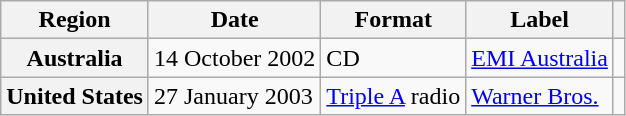<table class="wikitable plainrowheaders">
<tr>
<th scope="col">Region</th>
<th scope="col">Date</th>
<th scope="col">Format</th>
<th scope="col">Label</th>
<th scope="col"></th>
</tr>
<tr>
<th scope="row">Australia</th>
<td>14 October 2002</td>
<td>CD</td>
<td><a href='#'>EMI Australia</a></td>
<td></td>
</tr>
<tr>
<th scope="row">United States</th>
<td>27 January 2003</td>
<td><a href='#'>Triple A</a> radio</td>
<td><a href='#'>Warner Bros.</a></td>
<td></td>
</tr>
</table>
